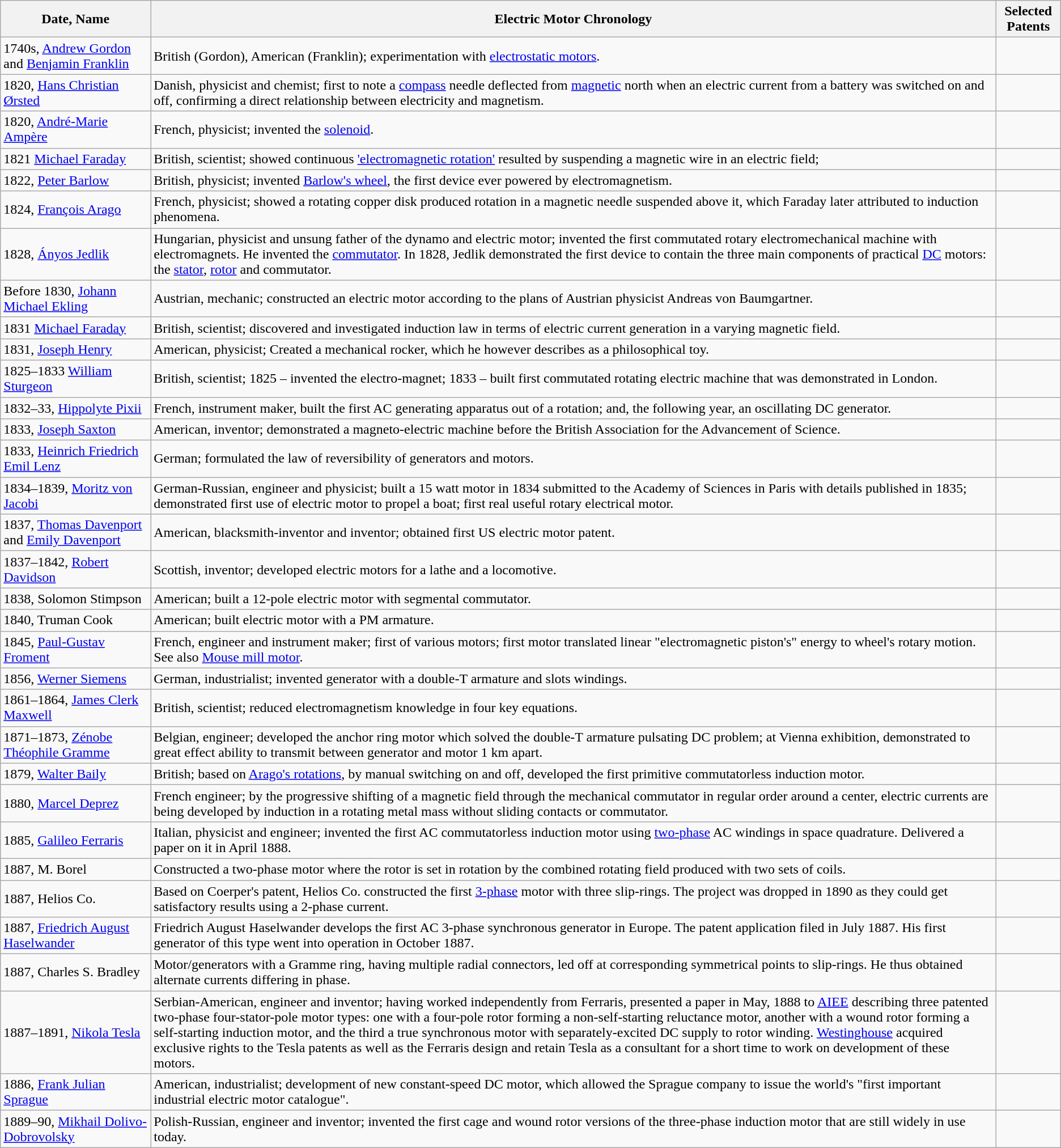<table class="wikitable sortable">
<tr>
<th>Date, Name</th>
<th>Electric Motor Chronology</th>
<th>Selected Patents</th>
</tr>
<tr>
<td>1740s, <a href='#'>Andrew Gordon</a> and <a href='#'>Benjamin Franklin</a></td>
<td>British (Gordon), American (Franklin); experimentation with <a href='#'>electrostatic motors</a>.</td>
<td></td>
</tr>
<tr>
<td>1820, <a href='#'>Hans Christian Ørsted</a></td>
<td>Danish, physicist and chemist; first to note a <a href='#'>compass</a> needle deflected from <a href='#'>magnetic</a> north when an electric current from a battery was switched on and off, confirming a direct relationship between electricity and magnetism.</td>
<td></td>
</tr>
<tr>
<td>1820, <a href='#'>André-Marie Ampère</a></td>
<td>French, physicist; invented the <a href='#'>solenoid</a>.</td>
<td></td>
</tr>
<tr>
<td>1821 <a href='#'>Michael Faraday</a></td>
<td>British, scientist; showed continuous <a href='#'>'electromagnetic rotation'</a> resulted by suspending a magnetic wire in an electric field;</td>
<td></td>
</tr>
<tr>
<td>1822, <a href='#'>Peter Barlow</a></td>
<td>British, physicist; invented <a href='#'>Barlow's wheel</a>, the first device ever powered by electromagnetism.</td>
<td></td>
</tr>
<tr>
<td>1824, <a href='#'>François Arago</a></td>
<td>French, physicist; showed a rotating copper disk produced rotation in a magnetic needle suspended above it, which Faraday later attributed to induction phenomena.</td>
<td></td>
</tr>
<tr>
<td>1828, <a href='#'>Ányos Jedlik</a></td>
<td>Hungarian, physicist and unsung father of the dynamo and electric motor; invented the first commutated rotary electromechanical machine with electromagnets. He invented the <a href='#'>commutator</a>. In 1828, Jedlik demonstrated the first device to contain the three main components of practical <a href='#'>DC</a> motors: the <a href='#'>stator</a>, <a href='#'>rotor</a> and commutator.</td>
<td></td>
</tr>
<tr>
<td>Before 1830, <a href='#'>Johann Michael Ekling</a></td>
<td>Austrian, mechanic; constructed an electric motor according to the plans of Austrian physicist Andreas von Baumgartner.</td>
<td></td>
</tr>
<tr>
<td>1831 <a href='#'>Michael Faraday</a></td>
<td>British, scientist; discovered and investigated induction law in terms of electric current generation in a varying magnetic field.</td>
<td></td>
</tr>
<tr>
<td>1831, <a href='#'>Joseph Henry</a></td>
<td>American, physicist; Created a mechanical rocker, which he however describes as a philosophical toy.</td>
<td></td>
</tr>
<tr>
<td>1825–1833 <a href='#'>William Sturgeon</a></td>
<td>British, scientist; 1825 – invented the electro-magnet; 1833 – built first commutated rotating electric machine that was demonstrated in London.</td>
<td></td>
</tr>
<tr>
<td>1832–33, <a href='#'>Hippolyte Pixii</a></td>
<td>French, instrument maker, built the first AC generating apparatus out of a rotation; and, the following year, an oscillating DC generator.</td>
<td></td>
</tr>
<tr>
<td>1833, <a href='#'>Joseph Saxton</a></td>
<td>American, inventor; demonstrated a magneto-electric machine before the British Association for the Advancement of Science.</td>
<td></td>
</tr>
<tr>
<td>1833, <a href='#'>Heinrich Friedrich Emil Lenz</a></td>
<td>German; formulated the law of reversibility of generators and motors.</td>
<td></td>
</tr>
<tr>
<td>1834–1839, <a href='#'>Moritz von Jacobi</a></td>
<td>German-Russian, engineer and physicist; built a 15 watt motor in 1834 submitted to the Academy of Sciences in Paris with details published in 1835; demonstrated first use of electric motor to propel a boat; first real useful rotary electrical motor.</td>
<td></td>
</tr>
<tr>
<td>1837, <a href='#'>Thomas Davenport</a> and <a href='#'>Emily Davenport</a></td>
<td>American, blacksmith-inventor and inventor; obtained first US electric motor patent.</td>
<td></td>
</tr>
<tr>
<td>1837–1842, <a href='#'>Robert Davidson</a></td>
<td>Scottish, inventor; developed electric motors for a lathe and a locomotive.</td>
<td></td>
</tr>
<tr>
<td>1838, Solomon Stimpson</td>
<td>American; built a 12-pole electric motor with segmental commutator.</td>
<td></td>
</tr>
<tr>
<td>1840, Truman Cook</td>
<td>American; built electric motor with a PM armature.</td>
<td></td>
</tr>
<tr>
<td>1845, <a href='#'>Paul-Gustav Froment</a></td>
<td>French, engineer and instrument maker; first of various motors; first motor translated linear "electromagnetic piston's" energy to wheel's rotary motion. See also <a href='#'>Mouse mill motor</a>.</td>
<td></td>
</tr>
<tr>
<td>1856, <a href='#'>Werner Siemens</a></td>
<td>German, industrialist; invented generator with a double-T armature and slots windings.</td>
<td></td>
</tr>
<tr>
<td>1861–1864, <a href='#'>James Clerk Maxwell</a></td>
<td>British, scientist; reduced electromagnetism knowledge in four key equations.</td>
<td></td>
</tr>
<tr>
<td>1871–1873, <a href='#'>Zénobe Théophile Gramme</a></td>
<td>Belgian, engineer; developed the anchor ring motor which solved the double-T armature pulsating DC problem; at Vienna exhibition, demonstrated to great effect ability to transmit between generator and motor 1 km apart.</td>
<td></td>
</tr>
<tr>
<td>1879, <a href='#'>Walter Baily</a></td>
<td>British; based on <a href='#'>Arago's rotations</a>, by manual switching on and off, developed the first primitive commutatorless induction motor.</td>
<td></td>
</tr>
<tr>
<td>1880, <a href='#'>Marcel Deprez</a></td>
<td>French engineer; by the progressive shifting of a magnetic field through the mechanical commutator in regular order around a center, electric currents are being developed by induction in a rotating metal mass without sliding contacts or commutator.</td>
<td></td>
</tr>
<tr>
<td>1885, <a href='#'>Galileo Ferraris</a></td>
<td>Italian, physicist and engineer; invented the first AC commutatorless induction motor using <a href='#'>two-phase</a> AC windings in space quadrature. Delivered a paper on it in April 1888.</td>
<td></td>
</tr>
<tr>
<td>1887, M. Borel</td>
<td>Constructed a two-phase motor where the rotor is set in rotation by the combined rotating field produced with two sets of coils.</td>
<td></td>
</tr>
<tr>
<td>1887, Helios Co.</td>
<td>Based on Coerper's patent, Helios Co. constructed the first <a href='#'>3-phase</a> motor with three slip-rings. The project was dropped in 1890 as they could get satisfactory results using a 2-phase current.</td>
<td></td>
</tr>
<tr>
<td>1887, <a href='#'>Friedrich August Haselwander</a></td>
<td>Friedrich August Haselwander develops the first AC 3-phase synchronous generator in Europe. The patent application filed in July 1887.  His first generator of this type went into operation in October 1887.</td>
<td></td>
</tr>
<tr>
<td>1887, Charles S. Bradley</td>
<td>Motor/generators with a Gramme ring, having multiple radial connectors, led off at corresponding symmetrical points to slip-rings. He thus obtained alternate currents differing in phase.</td>
<td></td>
</tr>
<tr>
<td>1887–1891, <a href='#'>Nikola Tesla</a></td>
<td>Serbian-American, engineer and inventor; having worked independently from Ferraris, presented a paper in May, 1888 to <a href='#'>AIEE</a> describing three patented two-phase four-stator-pole motor types: one with a four-pole rotor forming a non-self-starting reluctance motor, another with a wound rotor forming a self-starting induction motor, and the third a true synchronous motor with separately-excited DC supply to rotor winding. <a href='#'>Westinghouse</a> acquired exclusive rights to the Tesla patents as well as the Ferraris design and retain Tesla as a consultant for a short time to work on development of these motors.</td>
<td><br><br><br></td>
</tr>
<tr>
<td>1886, <a href='#'>Frank Julian Sprague</a></td>
<td>American, industrialist; development of new constant-speed DC motor, which allowed the Sprague company to issue the world's "first important industrial electric motor catalogue".</td>
<td></td>
</tr>
<tr>
<td>1889–90, <a href='#'>Mikhail Dolivo-Dobrovolsky</a></td>
<td>Polish-Russian, engineer and inventor; invented the first cage and wound rotor versions of the three-phase induction motor that are still widely in use today.</td>
<td></td>
</tr>
</table>
